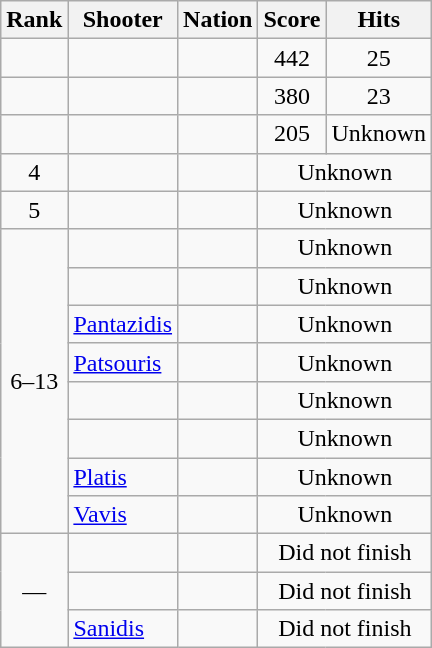<table class="wikitable sortable" style="text-align:center">
<tr>
<th>Rank</th>
<th>Shooter</th>
<th>Nation</th>
<th>Score</th>
<th>Hits</th>
</tr>
<tr>
<td></td>
<td align=left></td>
<td align=left></td>
<td>442</td>
<td>25</td>
</tr>
<tr>
<td></td>
<td align=left></td>
<td align=left></td>
<td>380</td>
<td>23</td>
</tr>
<tr>
<td></td>
<td align=left></td>
<td align=left></td>
<td>205</td>
<td>Unknown</td>
</tr>
<tr>
<td>4</td>
<td align=left></td>
<td align=left></td>
<td colspan=2>Unknown</td>
</tr>
<tr>
<td>5</td>
<td align=left></td>
<td align=left></td>
<td colspan=2>Unknown</td>
</tr>
<tr>
<td rowspan=8>6–13</td>
<td align=left></td>
<td align=left></td>
<td colspan=2>Unknown</td>
</tr>
<tr>
<td align=left></td>
<td align=left></td>
<td colspan=2>Unknown</td>
</tr>
<tr>
<td align=left><a href='#'>Pantazidis</a></td>
<td align=left></td>
<td colspan=2>Unknown</td>
</tr>
<tr>
<td align=left><a href='#'>Patsouris</a></td>
<td align=left></td>
<td colspan=2>Unknown</td>
</tr>
<tr>
<td align=left></td>
<td align=left></td>
<td colspan=2>Unknown</td>
</tr>
<tr>
<td align=left></td>
<td align=left></td>
<td colspan=2>Unknown</td>
</tr>
<tr>
<td align=left><a href='#'>Platis</a></td>
<td align=left></td>
<td colspan=2>Unknown</td>
</tr>
<tr>
<td align=left><a href='#'>Vavis</a></td>
<td align=left></td>
<td colspan=2>Unknown</td>
</tr>
<tr>
<td rowspan=3 data-sort-value=14>—</td>
<td align=left></td>
<td align=left></td>
<td colspan=2>Did not finish</td>
</tr>
<tr>
<td align=left></td>
<td align=left></td>
<td colspan=2>Did not finish</td>
</tr>
<tr>
<td align=left><a href='#'>Sanidis</a></td>
<td align=left></td>
<td colspan=2>Did not finish</td>
</tr>
</table>
